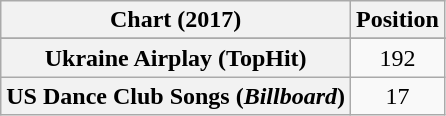<table class="wikitable sortable plainrowheaders" style="text-align:center">
<tr>
<th scope="col">Chart (2017)</th>
<th scope="col">Position</th>
</tr>
<tr>
</tr>
<tr>
<th scope="row">Ukraine Airplay (TopHit)</th>
<td>192</td>
</tr>
<tr>
<th scope="row">US Dance Club Songs (<em>Billboard</em>)</th>
<td>17</td>
</tr>
</table>
